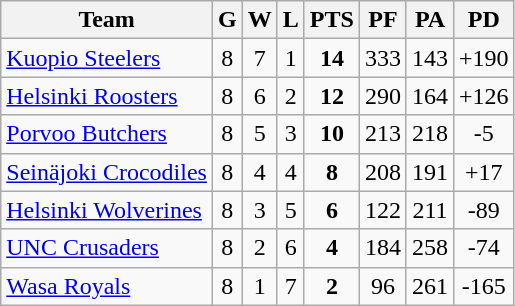<table class="wikitable" border="1">
<tr style="background:#efefef;">
<th>Team</th>
<th>G</th>
<th>W</th>
<th>L</th>
<th>PTS</th>
<th>PF</th>
<th>PA</th>
<th>PD</th>
</tr>
<tr style="text-align:center;">
<td align="left"><a href='#'>Kuopio Steelers</a></td>
<td>8</td>
<td>7</td>
<td>1</td>
<td><strong>14</strong></td>
<td>333</td>
<td>143</td>
<td>+190</td>
</tr>
<tr style="text-align:center;">
<td align="left"><a href='#'>Helsinki Roosters</a></td>
<td>8</td>
<td>6</td>
<td>2</td>
<td><strong>12</strong></td>
<td>290</td>
<td>164</td>
<td>+126</td>
</tr>
<tr style="text-align:center;">
<td align="left"><a href='#'>Porvoo Butchers</a></td>
<td>8</td>
<td>5</td>
<td>3</td>
<td><strong>10</strong></td>
<td>213</td>
<td>218</td>
<td>-5</td>
</tr>
<tr style="text-align:center;">
<td align="left"><a href='#'>Seinäjoki Crocodiles</a></td>
<td>8</td>
<td>4</td>
<td>4</td>
<td><strong>8</strong></td>
<td>208</td>
<td>191</td>
<td>+17</td>
</tr>
<tr style="text-align:center;">
<td align="left"><a href='#'>Helsinki Wolverines</a></td>
<td>8</td>
<td>3</td>
<td>5</td>
<td><strong>6</strong></td>
<td>122</td>
<td>211</td>
<td>-89</td>
</tr>
<tr style="text-align:center;">
<td align="left"><a href='#'>UNC Crusaders</a></td>
<td>8</td>
<td>2</td>
<td>6</td>
<td><strong>4</strong></td>
<td>184</td>
<td>258</td>
<td>-74</td>
</tr>
<tr style="text-align:center;">
<td align="left"><a href='#'>Wasa Royals</a></td>
<td>8</td>
<td>1</td>
<td>7</td>
<td><strong>2</strong></td>
<td>96</td>
<td>261</td>
<td>-165</td>
</tr>
</table>
